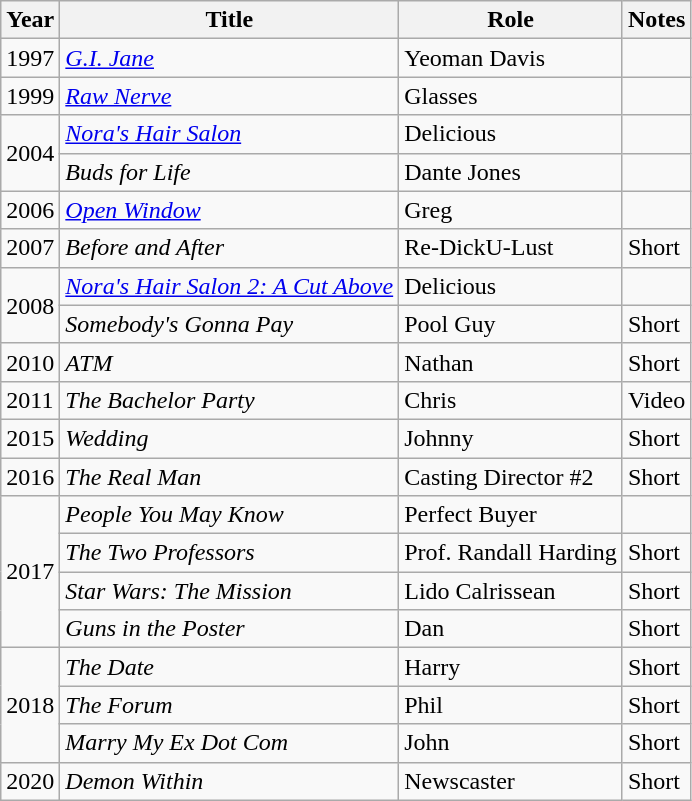<table class="wikitable sortable">
<tr>
<th>Year</th>
<th>Title</th>
<th>Role</th>
<th class="unsortable">Notes</th>
</tr>
<tr>
<td>1997</td>
<td><em><a href='#'>G.I. Jane</a></em></td>
<td>Yeoman Davis</td>
<td></td>
</tr>
<tr>
<td>1999</td>
<td><em><a href='#'>Raw Nerve</a></em></td>
<td>Glasses</td>
<td></td>
</tr>
<tr>
<td rowspan=2>2004</td>
<td><em><a href='#'>Nora's Hair Salon</a></em></td>
<td>Delicious</td>
<td></td>
</tr>
<tr>
<td><em>Buds for Life</em></td>
<td>Dante Jones</td>
<td></td>
</tr>
<tr>
<td>2006</td>
<td><em><a href='#'>Open Window</a></em></td>
<td>Greg</td>
<td></td>
</tr>
<tr>
<td>2007</td>
<td><em>Before and After</em></td>
<td>Re-DickU-Lust</td>
<td>Short</td>
</tr>
<tr>
<td rowspan=2>2008</td>
<td><em><a href='#'>Nora's Hair Salon 2: A Cut Above</a></em></td>
<td>Delicious</td>
<td></td>
</tr>
<tr>
<td><em>Somebody's Gonna Pay</em></td>
<td>Pool Guy</td>
<td>Short</td>
</tr>
<tr>
<td>2010</td>
<td><em>ATM</em></td>
<td>Nathan</td>
<td>Short</td>
</tr>
<tr>
<td>2011</td>
<td><em>The Bachelor Party</em></td>
<td>Chris</td>
<td>Video</td>
</tr>
<tr>
<td>2015</td>
<td><em>Wedding</em></td>
<td>Johnny</td>
<td>Short</td>
</tr>
<tr>
<td>2016</td>
<td><em>The Real Man</em></td>
<td>Casting Director #2</td>
<td>Short</td>
</tr>
<tr>
<td rowspan=4>2017</td>
<td><em>People You May Know</em></td>
<td>Perfect Buyer</td>
<td></td>
</tr>
<tr>
<td><em>The Two Professors</em></td>
<td>Prof. Randall Harding</td>
<td>Short</td>
</tr>
<tr>
<td><em>Star Wars: The Mission</em></td>
<td>Lido Calrissean</td>
<td>Short</td>
</tr>
<tr>
<td><em>Guns in the Poster</em></td>
<td>Dan</td>
<td>Short</td>
</tr>
<tr>
<td rowspan=3>2018</td>
<td><em>The Date</em></td>
<td>Harry</td>
<td>Short</td>
</tr>
<tr>
<td><em>The Forum</em></td>
<td>Phil</td>
<td>Short</td>
</tr>
<tr>
<td><em>Marry My Ex Dot Com</em></td>
<td>John</td>
<td>Short</td>
</tr>
<tr>
<td>2020</td>
<td><em>Demon Within</em></td>
<td>Newscaster</td>
<td>Short</td>
</tr>
</table>
